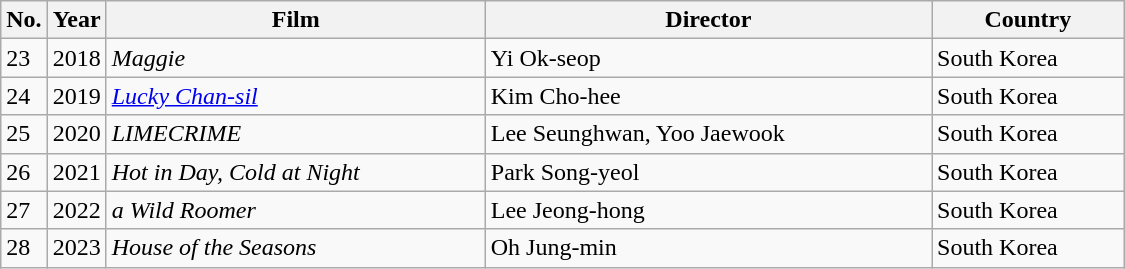<table class=wikitable style="width:750px">
<tr>
<th width=10>No.</th>
<th width=10>Year</th>
<th>Film</th>
<th>Director</th>
<th>Country</th>
</tr>
<tr>
<td>23</td>
<td>2018</td>
<td><em>Maggie</em></td>
<td>Yi Ok-seop</td>
<td>South Korea</td>
</tr>
<tr>
<td>24</td>
<td>2019</td>
<td><em><a href='#'>Lucky Chan-sil</a></em></td>
<td>Kim Cho-hee</td>
<td>South Korea</td>
</tr>
<tr>
<td>25</td>
<td>2020</td>
<td><em>LIMECRIME</em></td>
<td>Lee Seunghwan, Yoo Jaewook</td>
<td>South Korea</td>
</tr>
<tr>
<td>26</td>
<td>2021</td>
<td><em>Hot in Day, Cold at Night</em></td>
<td>Park Song-yeol</td>
<td>South Korea</td>
</tr>
<tr>
<td>27</td>
<td>2022</td>
<td><em>a Wild Roomer</em></td>
<td>Lee Jeong-hong</td>
<td>South Korea</td>
</tr>
<tr>
<td>28</td>
<td>2023</td>
<td><em>House of the Seasons</em></td>
<td>Oh Jung-min</td>
<td>South Korea</td>
</tr>
</table>
